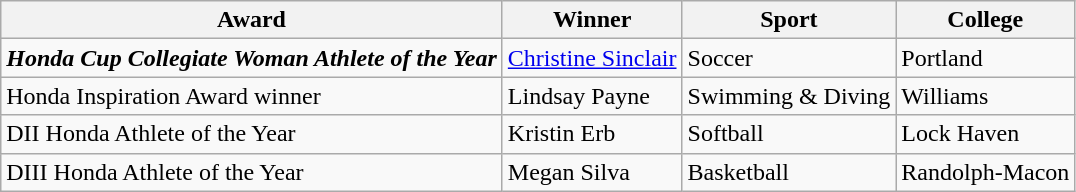<table class="wikitable">
<tr>
<th>Award</th>
<th>Winner</th>
<th>Sport</th>
<th>College</th>
</tr>
<tr>
<td><strong><em>Honda Cup<strong> Collegiate Woman Athlete of the Year<em></td>
<td><a href='#'>Christine Sinclair</a></td>
<td>Soccer</td>
<td>Portland</td>
</tr>
<tr>
<td></em>Honda Inspiration Award winner<em></td>
<td>Lindsay Payne</td>
<td>Swimming & Diving</td>
<td>Williams</td>
</tr>
<tr>
<td></em>DII Honda Athlete of the Year<em></td>
<td>Kristin Erb</td>
<td>Softball</td>
<td>Lock Haven</td>
</tr>
<tr>
<td></em>DIII Honda Athlete of the Year<em></td>
<td>Megan Silva</td>
<td>Basketball</td>
<td>Randolph-Macon</td>
</tr>
</table>
